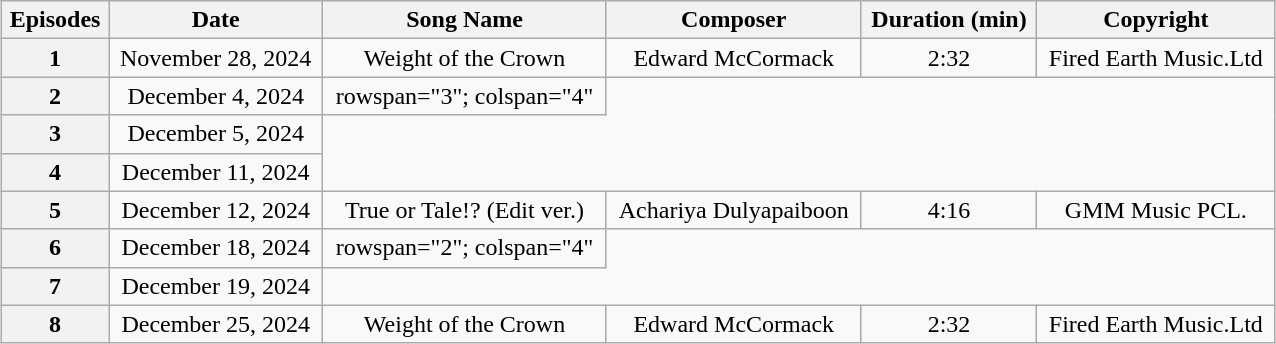<table class=wikitable style="text-align:center; font-size:100%; width:850px; margin:0px auto;">
<tr>
<th>Episodes</th>
<th>Date</th>
<th>Song Name</th>
<th>Composer</th>
<th>Duration (min)</th>
<th>Copyright</th>
</tr>
<tr>
<th>1</th>
<td>November 28, 2024</td>
<td>Weight of the Crown</td>
<td>Edward McCormack</td>
<td>2:32</td>
<td>Fired Earth Music.Ltd</td>
</tr>
<tr>
<th>2</th>
<td>December 4, 2024</td>
<td>rowspan="3"; colspan="4" </td>
</tr>
<tr>
<th>3</th>
<td>December 5, 2024</td>
</tr>
<tr>
<th>4</th>
<td>December 11, 2024</td>
</tr>
<tr>
<th>5</th>
<td>December 12, 2024</td>
<td>True or Tale!? (Edit ver.)</td>
<td>Achariya Dulyapaiboon</td>
<td>4:16</td>
<td>GMM Music PCL.</td>
</tr>
<tr>
<th>6</th>
<td>December 18, 2024</td>
<td>rowspan="2"; colspan="4" </td>
</tr>
<tr>
<th>7</th>
<td>December 19, 2024</td>
</tr>
<tr>
<th>8</th>
<td>December 25, 2024</td>
<td>Weight of the Crown</td>
<td>Edward McCormack</td>
<td>2:32</td>
<td>Fired Earth Music.Ltd</td>
</tr>
</table>
